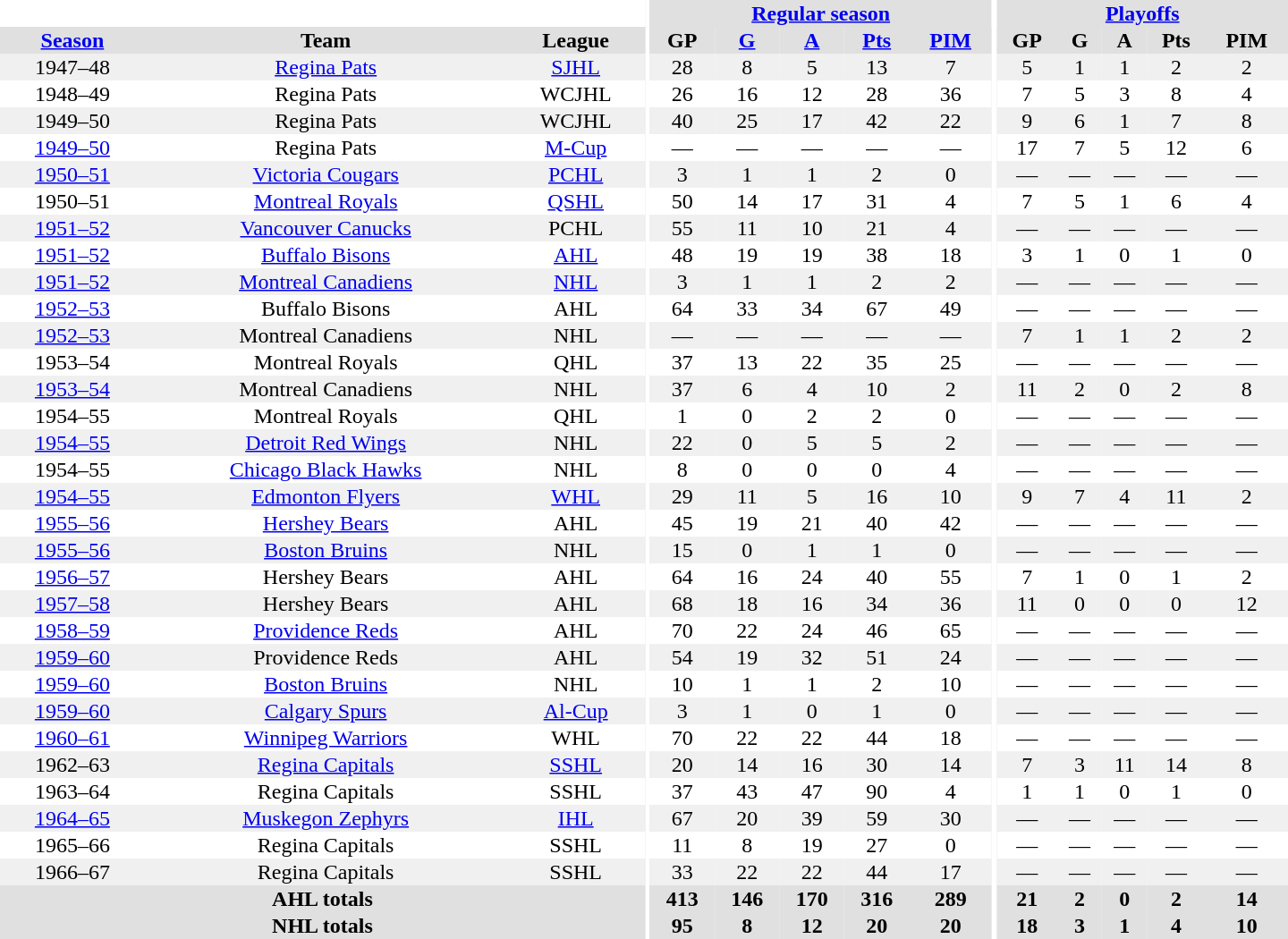<table border="0" cellpadding="1" cellspacing="0" style="text-align:center; width:60em">
<tr bgcolor="#e0e0e0">
<th colspan="3" bgcolor="#ffffff"></th>
<th rowspan="100" bgcolor="#ffffff"></th>
<th colspan="5"><a href='#'>Regular season</a></th>
<th rowspan="100" bgcolor="#ffffff"></th>
<th colspan="5"><a href='#'>Playoffs</a></th>
</tr>
<tr bgcolor="#e0e0e0">
<th><a href='#'>Season</a></th>
<th>Team</th>
<th>League</th>
<th>GP</th>
<th><a href='#'>G</a></th>
<th><a href='#'>A</a></th>
<th><a href='#'>Pts</a></th>
<th><a href='#'>PIM</a></th>
<th>GP</th>
<th>G</th>
<th>A</th>
<th>Pts</th>
<th>PIM</th>
</tr>
<tr bgcolor="#f0f0f0">
<td>1947–48</td>
<td><a href='#'>Regina Pats</a></td>
<td><a href='#'>SJHL</a></td>
<td>28</td>
<td>8</td>
<td>5</td>
<td>13</td>
<td>7</td>
<td>5</td>
<td>1</td>
<td>1</td>
<td>2</td>
<td>2</td>
</tr>
<tr>
<td>1948–49</td>
<td>Regina Pats</td>
<td>WCJHL</td>
<td>26</td>
<td>16</td>
<td>12</td>
<td>28</td>
<td>36</td>
<td>7</td>
<td>5</td>
<td>3</td>
<td>8</td>
<td>4</td>
</tr>
<tr bgcolor="#f0f0f0">
<td>1949–50</td>
<td>Regina Pats</td>
<td>WCJHL</td>
<td>40</td>
<td>25</td>
<td>17</td>
<td>42</td>
<td>22</td>
<td>9</td>
<td>6</td>
<td>1</td>
<td>7</td>
<td>8</td>
</tr>
<tr>
<td><a href='#'>1949–50</a></td>
<td>Regina Pats</td>
<td><a href='#'>M-Cup</a></td>
<td>—</td>
<td>—</td>
<td>—</td>
<td>—</td>
<td>—</td>
<td>17</td>
<td>7</td>
<td>5</td>
<td>12</td>
<td>6</td>
</tr>
<tr bgcolor="#f0f0f0">
<td><a href='#'>1950–51</a></td>
<td><a href='#'>Victoria Cougars</a></td>
<td><a href='#'>PCHL</a></td>
<td>3</td>
<td>1</td>
<td>1</td>
<td>2</td>
<td>0</td>
<td>—</td>
<td>—</td>
<td>—</td>
<td>—</td>
<td>—</td>
</tr>
<tr>
<td>1950–51</td>
<td><a href='#'>Montreal Royals</a></td>
<td><a href='#'>QSHL</a></td>
<td>50</td>
<td>14</td>
<td>17</td>
<td>31</td>
<td>4</td>
<td>7</td>
<td>5</td>
<td>1</td>
<td>6</td>
<td>4</td>
</tr>
<tr bgcolor="#f0f0f0">
<td><a href='#'>1951–52</a></td>
<td><a href='#'>Vancouver Canucks</a></td>
<td>PCHL</td>
<td>55</td>
<td>11</td>
<td>10</td>
<td>21</td>
<td>4</td>
<td>—</td>
<td>—</td>
<td>—</td>
<td>—</td>
<td>—</td>
</tr>
<tr>
<td><a href='#'>1951–52</a></td>
<td><a href='#'>Buffalo Bisons</a></td>
<td><a href='#'>AHL</a></td>
<td>48</td>
<td>19</td>
<td>19</td>
<td>38</td>
<td>18</td>
<td>3</td>
<td>1</td>
<td>0</td>
<td>1</td>
<td>0</td>
</tr>
<tr bgcolor="#f0f0f0">
<td><a href='#'>1951–52</a></td>
<td><a href='#'>Montreal Canadiens</a></td>
<td><a href='#'>NHL</a></td>
<td>3</td>
<td>1</td>
<td>1</td>
<td>2</td>
<td>2</td>
<td>—</td>
<td>—</td>
<td>—</td>
<td>—</td>
<td>—</td>
</tr>
<tr>
<td><a href='#'>1952–53</a></td>
<td>Buffalo Bisons</td>
<td>AHL</td>
<td>64</td>
<td>33</td>
<td>34</td>
<td>67</td>
<td>49</td>
<td>—</td>
<td>—</td>
<td>—</td>
<td>—</td>
<td>—</td>
</tr>
<tr bgcolor="#f0f0f0">
<td><a href='#'>1952–53</a></td>
<td>Montreal Canadiens</td>
<td>NHL</td>
<td>—</td>
<td>—</td>
<td>—</td>
<td>—</td>
<td>—</td>
<td>7</td>
<td>1</td>
<td>1</td>
<td>2</td>
<td>2</td>
</tr>
<tr>
<td>1953–54</td>
<td>Montreal Royals</td>
<td>QHL</td>
<td>37</td>
<td>13</td>
<td>22</td>
<td>35</td>
<td>25</td>
<td>—</td>
<td>—</td>
<td>—</td>
<td>—</td>
<td>—</td>
</tr>
<tr bgcolor="#f0f0f0">
<td><a href='#'>1953–54</a></td>
<td>Montreal Canadiens</td>
<td>NHL</td>
<td>37</td>
<td>6</td>
<td>4</td>
<td>10</td>
<td>2</td>
<td>11</td>
<td>2</td>
<td>0</td>
<td>2</td>
<td>8</td>
</tr>
<tr>
<td>1954–55</td>
<td>Montreal Royals</td>
<td>QHL</td>
<td>1</td>
<td>0</td>
<td>2</td>
<td>2</td>
<td>0</td>
<td>—</td>
<td>—</td>
<td>—</td>
<td>—</td>
<td>—</td>
</tr>
<tr bgcolor="#f0f0f0">
<td><a href='#'>1954–55</a></td>
<td><a href='#'>Detroit Red Wings</a></td>
<td>NHL</td>
<td>22</td>
<td>0</td>
<td>5</td>
<td>5</td>
<td>2</td>
<td>—</td>
<td>—</td>
<td>—</td>
<td>—</td>
<td>—</td>
</tr>
<tr>
<td>1954–55</td>
<td><a href='#'>Chicago Black Hawks</a></td>
<td>NHL</td>
<td>8</td>
<td>0</td>
<td>0</td>
<td>0</td>
<td>4</td>
<td>—</td>
<td>—</td>
<td>—</td>
<td>—</td>
<td>—</td>
</tr>
<tr bgcolor="#f0f0f0">
<td><a href='#'>1954–55</a></td>
<td><a href='#'>Edmonton Flyers</a></td>
<td><a href='#'>WHL</a></td>
<td>29</td>
<td>11</td>
<td>5</td>
<td>16</td>
<td>10</td>
<td>9</td>
<td>7</td>
<td>4</td>
<td>11</td>
<td>2</td>
</tr>
<tr>
<td><a href='#'>1955–56</a></td>
<td><a href='#'>Hershey Bears</a></td>
<td>AHL</td>
<td>45</td>
<td>19</td>
<td>21</td>
<td>40</td>
<td>42</td>
<td>—</td>
<td>—</td>
<td>—</td>
<td>—</td>
<td>—</td>
</tr>
<tr bgcolor="#f0f0f0">
<td><a href='#'>1955–56</a></td>
<td><a href='#'>Boston Bruins</a></td>
<td>NHL</td>
<td>15</td>
<td>0</td>
<td>1</td>
<td>1</td>
<td>0</td>
<td>—</td>
<td>—</td>
<td>—</td>
<td>—</td>
<td>—</td>
</tr>
<tr>
<td><a href='#'>1956–57</a></td>
<td>Hershey Bears</td>
<td>AHL</td>
<td>64</td>
<td>16</td>
<td>24</td>
<td>40</td>
<td>55</td>
<td>7</td>
<td>1</td>
<td>0</td>
<td>1</td>
<td>2</td>
</tr>
<tr bgcolor="#f0f0f0">
<td><a href='#'>1957–58</a></td>
<td>Hershey Bears</td>
<td>AHL</td>
<td>68</td>
<td>18</td>
<td>16</td>
<td>34</td>
<td>36</td>
<td>11</td>
<td>0</td>
<td>0</td>
<td>0</td>
<td>12</td>
</tr>
<tr>
<td><a href='#'>1958–59</a></td>
<td><a href='#'>Providence Reds</a></td>
<td>AHL</td>
<td>70</td>
<td>22</td>
<td>24</td>
<td>46</td>
<td>65</td>
<td>—</td>
<td>—</td>
<td>—</td>
<td>—</td>
<td>—</td>
</tr>
<tr bgcolor="#f0f0f0">
<td><a href='#'>1959–60</a></td>
<td>Providence Reds</td>
<td>AHL</td>
<td>54</td>
<td>19</td>
<td>32</td>
<td>51</td>
<td>24</td>
<td>—</td>
<td>—</td>
<td>—</td>
<td>—</td>
<td>—</td>
</tr>
<tr>
<td><a href='#'>1959–60</a></td>
<td><a href='#'>Boston Bruins</a></td>
<td>NHL</td>
<td>10</td>
<td>1</td>
<td>1</td>
<td>2</td>
<td>10</td>
<td>—</td>
<td>—</td>
<td>—</td>
<td>—</td>
<td>—</td>
</tr>
<tr bgcolor="#f0f0f0">
<td><a href='#'>1959–60</a></td>
<td><a href='#'>Calgary Spurs</a></td>
<td><a href='#'>Al-Cup</a></td>
<td>3</td>
<td>1</td>
<td>0</td>
<td>1</td>
<td>0</td>
<td>—</td>
<td>—</td>
<td>—</td>
<td>—</td>
<td>—</td>
</tr>
<tr>
<td><a href='#'>1960–61</a></td>
<td><a href='#'>Winnipeg Warriors</a></td>
<td>WHL</td>
<td>70</td>
<td>22</td>
<td>22</td>
<td>44</td>
<td>18</td>
<td>—</td>
<td>—</td>
<td>—</td>
<td>—</td>
<td>—</td>
</tr>
<tr bgcolor="#f0f0f0">
<td>1962–63</td>
<td><a href='#'>Regina Capitals</a></td>
<td><a href='#'>SSHL</a></td>
<td>20</td>
<td>14</td>
<td>16</td>
<td>30</td>
<td>14</td>
<td>7</td>
<td>3</td>
<td>11</td>
<td>14</td>
<td>8</td>
</tr>
<tr>
<td>1963–64</td>
<td>Regina Capitals</td>
<td>SSHL</td>
<td>37</td>
<td>43</td>
<td>47</td>
<td>90</td>
<td>4</td>
<td>1</td>
<td>1</td>
<td>0</td>
<td>1</td>
<td>0</td>
</tr>
<tr bgcolor="#f0f0f0">
<td><a href='#'>1964–65</a></td>
<td><a href='#'>Muskegon Zephyrs</a></td>
<td><a href='#'>IHL</a></td>
<td>67</td>
<td>20</td>
<td>39</td>
<td>59</td>
<td>30</td>
<td>—</td>
<td>—</td>
<td>—</td>
<td>—</td>
<td>—</td>
</tr>
<tr>
<td>1965–66</td>
<td>Regina Capitals</td>
<td>SSHL</td>
<td>11</td>
<td>8</td>
<td>19</td>
<td>27</td>
<td>0</td>
<td>—</td>
<td>—</td>
<td>—</td>
<td>—</td>
<td>—</td>
</tr>
<tr bgcolor="#f0f0f0">
<td>1966–67</td>
<td>Regina Capitals</td>
<td>SSHL</td>
<td>33</td>
<td>22</td>
<td>22</td>
<td>44</td>
<td>17</td>
<td>—</td>
<td>—</td>
<td>—</td>
<td>—</td>
<td>—</td>
</tr>
<tr bgcolor="#e0e0e0">
<th colspan="3">AHL totals</th>
<th>413</th>
<th>146</th>
<th>170</th>
<th>316</th>
<th>289</th>
<th>21</th>
<th>2</th>
<th>0</th>
<th>2</th>
<th>14</th>
</tr>
<tr bgcolor="#e0e0e0">
<th colspan="3">NHL totals</th>
<th>95</th>
<th>8</th>
<th>12</th>
<th>20</th>
<th>20</th>
<th>18</th>
<th>3</th>
<th>1</th>
<th>4</th>
<th>10</th>
</tr>
</table>
